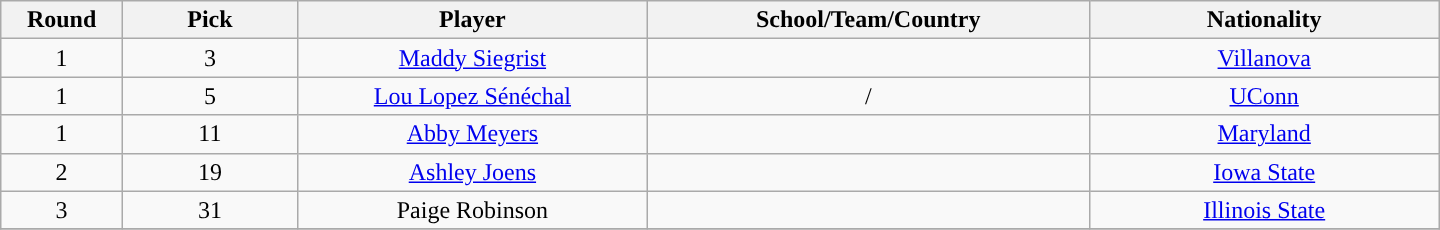<table class="wikitable" style="text-align:center; width:60em">
<tr>
<th width="2%">Round</th>
<th width="5%">Pick</th>
<th width="10%">Player</th>
<th width="10%">School/Team/Country</th>
<th width="10%">Nationality</th>
</tr>
<tr>
<td>1</td>
<td>3</td>
<td><a href='#'>Maddy Siegrist</a></td>
<td></td>
<td><a href='#'>Villanova</a></td>
</tr>
<tr>
<td>1</td>
<td>5</td>
<td><a href='#'>Lou Lopez Sénéchal</a></td>
<td>/</td>
<td><a href='#'>UConn</a></td>
</tr>
<tr>
<td>1</td>
<td>11</td>
<td><a href='#'>Abby Meyers</a></td>
<td></td>
<td><a href='#'>Maryland</a></td>
</tr>
<tr>
<td>2</td>
<td>19</td>
<td><a href='#'>Ashley Joens</a></td>
<td></td>
<td><a href='#'>Iowa State</a></td>
</tr>
<tr>
<td>3</td>
<td>31</td>
<td>Paige Robinson</td>
<td></td>
<td><a href='#'>Illinois State</a></td>
</tr>
<tr>
</tr>
</table>
